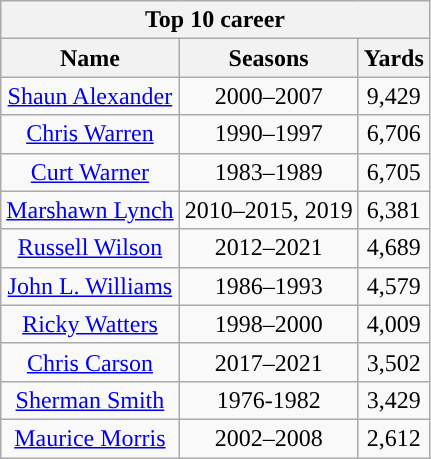<table class="wikitable" style="text-align:center">
<tr>
<th colspan="3"><strong>Top 10 career</strong></th>
</tr>
<tr>
<th><strong>Name</strong></th>
<th><strong>Seasons</strong></th>
<th><strong>Yards</strong></th>
</tr>
<tr>
<td><a href='#'>Shaun Alexander</a></td>
<td>2000–2007</td>
<td>9,429</td>
</tr>
<tr>
<td><a href='#'>Chris Warren</a></td>
<td>1990–1997</td>
<td>6,706</td>
</tr>
<tr>
<td><a href='#'>Curt Warner</a></td>
<td>1983–1989</td>
<td>6,705</td>
</tr>
<tr>
<td><a href='#'>Marshawn Lynch</a></td>
<td>2010–2015, 2019</td>
<td>6,381</td>
</tr>
<tr>
<td><a href='#'>Russell Wilson</a></td>
<td>2012–2021</td>
<td>4,689</td>
</tr>
<tr>
<td><a href='#'>John L. Williams</a></td>
<td>1986–1993</td>
<td>4,579</td>
</tr>
<tr>
<td><a href='#'>Ricky Watters</a></td>
<td>1998–2000</td>
<td>4,009</td>
</tr>
<tr>
<td><a href='#'>Chris Carson</a></td>
<td>2017–2021</td>
<td>3,502</td>
</tr>
<tr>
<td><a href='#'>Sherman Smith</a></td>
<td>1976-1982</td>
<td>3,429</td>
</tr>
<tr>
<td><a href='#'>Maurice Morris</a></td>
<td>2002–2008</td>
<td>2,612</td>
</tr>
</table>
